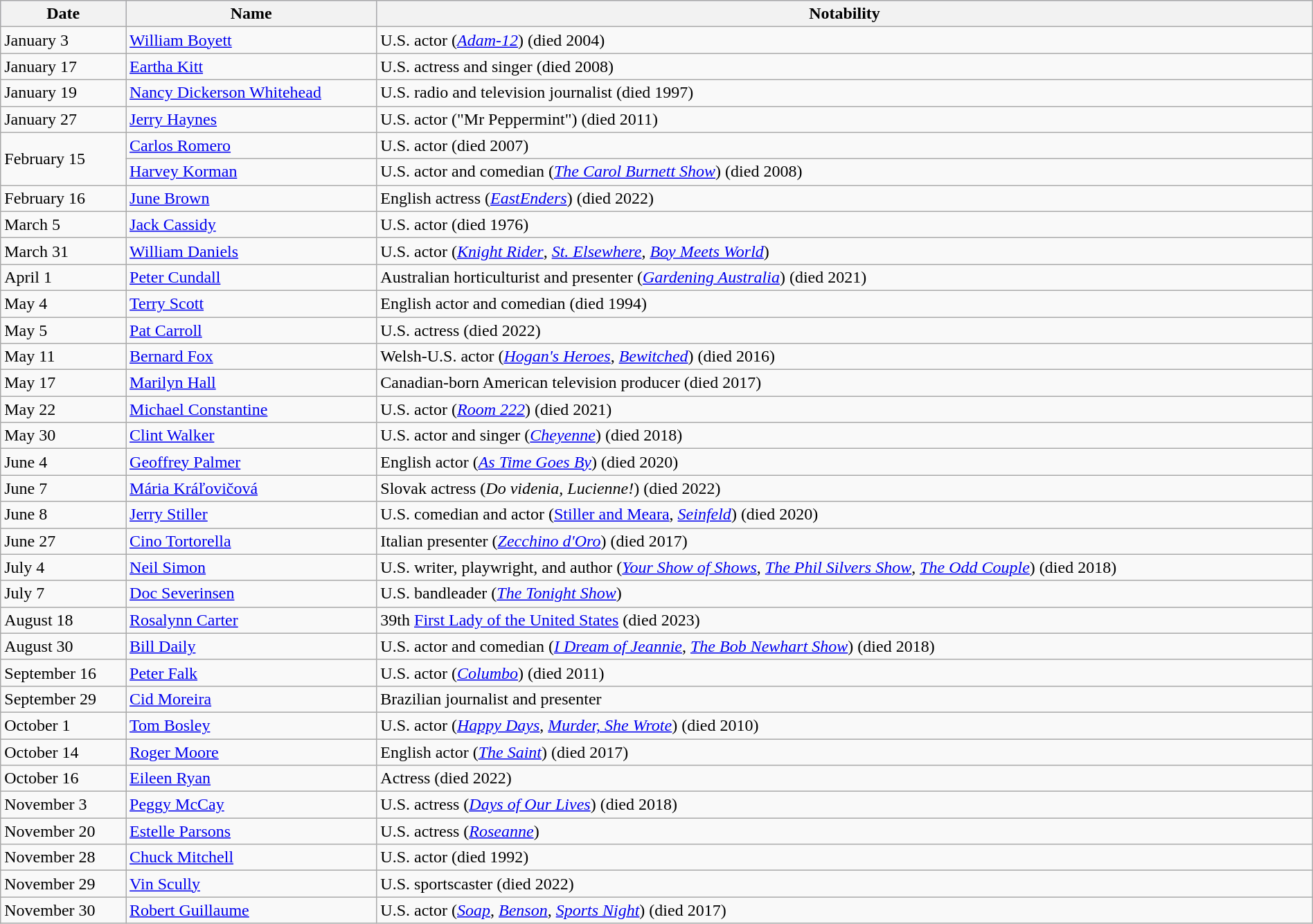<table width=100% class="wikitable">
<tr bgcolor="#ccccff" align="left">
<th>Date</th>
<th>Name</th>
<th>Notability</th>
</tr>
<tr>
<td>January 3</td>
<td><a href='#'>William Boyett</a></td>
<td>U.S. actor (<em><a href='#'>Adam-12</a></em>)  (died 2004)</td>
</tr>
<tr>
<td>January 17</td>
<td><a href='#'>Eartha Kitt</a></td>
<td>U.S. actress and singer (died 2008)</td>
</tr>
<tr>
<td>January 19</td>
<td><a href='#'>Nancy Dickerson Whitehead</a></td>
<td>U.S. radio and television journalist (died 1997)</td>
</tr>
<tr>
<td>January 27</td>
<td><a href='#'>Jerry Haynes</a></td>
<td>U.S. actor ("Mr Peppermint") (died 2011)</td>
</tr>
<tr>
<td rowspan="2">February 15</td>
<td><a href='#'>Carlos Romero</a></td>
<td>U.S. actor (died 2007)</td>
</tr>
<tr>
<td><a href='#'>Harvey Korman</a></td>
<td>U.S. actor and comedian (<em><a href='#'>The Carol Burnett Show</a></em>) (died 2008)</td>
</tr>
<tr>
<td>February 16</td>
<td><a href='#'>June Brown</a></td>
<td>English actress (<em><a href='#'>EastEnders</a></em>) (died 2022)</td>
</tr>
<tr>
<td>March 5</td>
<td><a href='#'>Jack Cassidy</a></td>
<td>U.S. actor (died 1976)</td>
</tr>
<tr>
<td>March 31</td>
<td><a href='#'>William Daniels</a></td>
<td>U.S. actor (<em><a href='#'>Knight Rider</a></em>, <em><a href='#'>St. Elsewhere</a></em>, <em><a href='#'>Boy Meets World</a></em>)</td>
</tr>
<tr>
<td>April 1</td>
<td><a href='#'>Peter Cundall</a></td>
<td>Australian horticulturist and presenter (<em><a href='#'>Gardening Australia</a></em>) (died 2021)</td>
</tr>
<tr>
<td>May 4</td>
<td><a href='#'>Terry Scott</a></td>
<td>English actor and comedian (died 1994)</td>
</tr>
<tr>
<td>May 5</td>
<td><a href='#'>Pat Carroll</a></td>
<td>U.S. actress (died 2022)</td>
</tr>
<tr>
<td>May 11</td>
<td><a href='#'>Bernard Fox</a></td>
<td>Welsh-U.S. actor (<em><a href='#'>Hogan's Heroes</a></em>, <em><a href='#'>Bewitched</a></em>) (died 2016)</td>
</tr>
<tr>
<td>May 17</td>
<td><a href='#'>Marilyn Hall</a></td>
<td>Canadian-born American television producer (died 2017)</td>
</tr>
<tr>
<td>May 22</td>
<td><a href='#'>Michael Constantine</a></td>
<td>U.S. actor (<em><a href='#'>Room 222</a></em>) (died 2021)</td>
</tr>
<tr>
<td>May 30</td>
<td><a href='#'>Clint Walker</a></td>
<td>U.S. actor and singer (<em><a href='#'>Cheyenne</a></em>) (died 2018)</td>
</tr>
<tr>
<td>June 4</td>
<td><a href='#'>Geoffrey Palmer</a></td>
<td>English actor (<em><a href='#'>As Time Goes By</a></em>) (died 2020)</td>
</tr>
<tr>
<td>June 7</td>
<td><a href='#'>Mária Kráľovičová</a></td>
<td>Slovak actress (<em>Do videnia, Lucienne!</em>) (died 2022)</td>
</tr>
<tr>
<td>June 8</td>
<td><a href='#'>Jerry Stiller</a></td>
<td>U.S. comedian and actor (<a href='#'>Stiller and Meara</a>, <em><a href='#'>Seinfeld</a></em>) (died 2020)</td>
</tr>
<tr>
<td>June 27</td>
<td><a href='#'>Cino Tortorella</a></td>
<td>Italian presenter (<em><a href='#'>Zecchino d'Oro</a></em>) (died 2017)</td>
</tr>
<tr>
<td>July 4</td>
<td><a href='#'>Neil Simon</a></td>
<td>U.S. writer, playwright, and author (<em><a href='#'>Your Show of Shows</a></em>, <em><a href='#'>The Phil Silvers Show</a></em>, <em><a href='#'>The Odd Couple</a></em>) (died 2018)</td>
</tr>
<tr>
<td>July 7</td>
<td><a href='#'>Doc Severinsen</a></td>
<td>U.S. bandleader (<em><a href='#'>The Tonight Show</a></em>)</td>
</tr>
<tr>
<td>August 18</td>
<td><a href='#'>Rosalynn Carter</a></td>
<td>39th <a href='#'>First Lady of the United States</a> (died 2023)</td>
</tr>
<tr>
<td>August 30</td>
<td><a href='#'>Bill Daily</a></td>
<td>U.S. actor and comedian (<em><a href='#'>I Dream of Jeannie</a></em>, <em><a href='#'>The Bob Newhart Show</a></em>) (died 2018)</td>
</tr>
<tr>
<td>September 16</td>
<td><a href='#'>Peter Falk</a></td>
<td>U.S. actor (<em><a href='#'>Columbo</a></em>) (died 2011)</td>
</tr>
<tr>
<td>September 29</td>
<td><a href='#'>Cid Moreira</a></td>
<td>Brazilian journalist and presenter</td>
</tr>
<tr>
<td>October 1</td>
<td><a href='#'>Tom Bosley</a></td>
<td>U.S. actor (<em><a href='#'>Happy Days</a></em>, <em><a href='#'>Murder, She Wrote</a></em>) (died 2010)</td>
</tr>
<tr>
<td>October 14</td>
<td><a href='#'>Roger Moore</a></td>
<td>English actor (<em><a href='#'>The Saint</a></em>) (died 2017)</td>
</tr>
<tr>
<td>October 16</td>
<td><a href='#'>Eileen Ryan</a></td>
<td>Actress (died 2022)</td>
</tr>
<tr>
<td>November 3</td>
<td><a href='#'>Peggy McCay</a></td>
<td>U.S. actress (<em><a href='#'>Days of Our Lives</a></em>) (died 2018)</td>
</tr>
<tr>
<td>November 20</td>
<td><a href='#'>Estelle Parsons</a></td>
<td>U.S. actress (<em><a href='#'>Roseanne</a></em>)</td>
</tr>
<tr>
<td>November 28</td>
<td><a href='#'>Chuck Mitchell</a></td>
<td>U.S. actor (died 1992)</td>
</tr>
<tr>
<td>November 29</td>
<td><a href='#'>Vin Scully</a></td>
<td>U.S. sportscaster (died 2022)</td>
</tr>
<tr>
<td>November 30</td>
<td><a href='#'>Robert Guillaume</a></td>
<td>U.S. actor (<em><a href='#'>Soap</a></em>, <em><a href='#'>Benson</a></em>, <em><a href='#'>Sports Night</a></em>) (died 2017)</td>
</tr>
</table>
